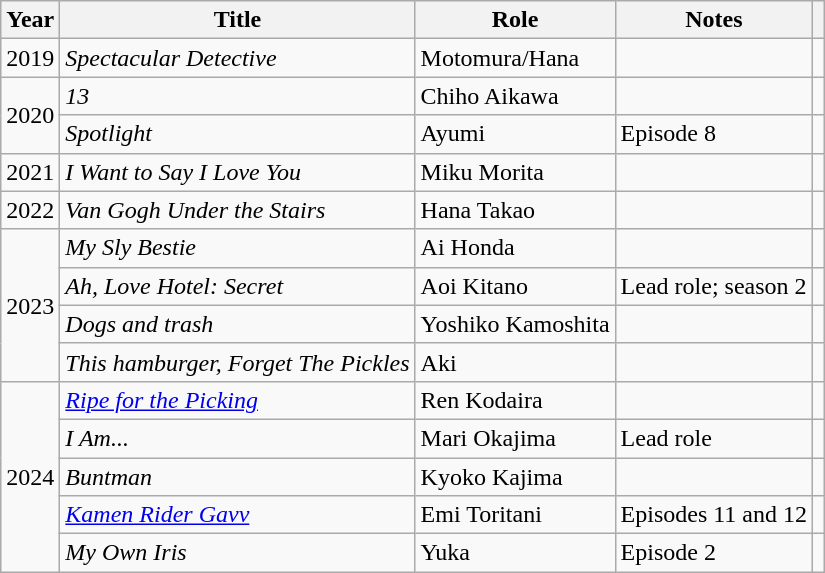<table class="wikitable plainrowheaders sortable">
<tr>
<th>Year</th>
<th>Title</th>
<th>Role</th>
<th class="unsortable">Notes</th>
<th class="unsortable"></th>
</tr>
<tr>
<td>2019</td>
<td><em>Spectacular Detective</em></td>
<td>Motomura/Hana</td>
<td></td>
<td></td>
</tr>
<tr>
<td rowspan="2">2020</td>
<td><em>13</em></td>
<td>Chiho Aikawa</td>
<td></td>
<td></td>
</tr>
<tr>
<td><em>Spotlight</em></td>
<td>Ayumi</td>
<td>Episode 8</td>
<td></td>
</tr>
<tr>
<td>2021</td>
<td><em>I Want to Say I Love You</em></td>
<td>Miku Morita</td>
<td></td>
<td></td>
</tr>
<tr>
<td>2022</td>
<td><em>Van Gogh Under the Stairs</em></td>
<td>Hana Takao</td>
<td></td>
<td></td>
</tr>
<tr>
<td rowspan="4">2023</td>
<td><em>My Sly Bestie</em></td>
<td>Ai Honda</td>
<td></td>
<td></td>
</tr>
<tr>
<td><em>Ah, Love Hotel: Secret</em></td>
<td>Aoi Kitano</td>
<td>Lead role; season 2</td>
<td></td>
</tr>
<tr>
<td><em>Dogs and trash</em></td>
<td>Yoshiko Kamoshita</td>
<td></td>
<td></td>
</tr>
<tr>
<td><em>This hamburger, Forget The Pickles</em></td>
<td>Aki</td>
<td></td>
<td></td>
</tr>
<tr>
<td rowspan="5">2024</td>
<td><em><a href='#'>Ripe for the Picking</a></em></td>
<td>Ren Kodaira</td>
<td></td>
<td></td>
</tr>
<tr>
<td><em>I Am...</em></td>
<td>Mari Okajima</td>
<td>Lead role</td>
<td></td>
</tr>
<tr>
<td><em>Buntman</em></td>
<td>Kyoko Kajima</td>
<td></td>
<td></td>
</tr>
<tr>
<td><em><a href='#'>Kamen Rider Gavv</a></em></td>
<td>Emi Toritani</td>
<td>Episodes 11 and 12</td>
<td></td>
</tr>
<tr>
<td><em>My Own Iris</em></td>
<td>Yuka</td>
<td>Episode 2</td>
<td></td>
</tr>
</table>
